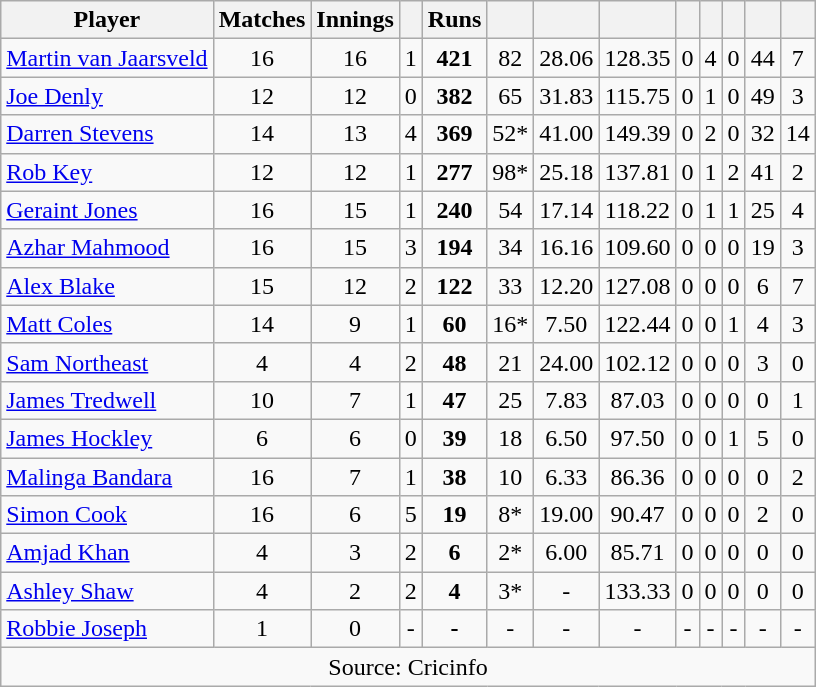<table class="wikitable" style="text-align:center">
<tr>
<th>Player</th>
<th>Matches</th>
<th>Innings</th>
<th></th>
<th>Runs</th>
<th></th>
<th></th>
<th></th>
<th></th>
<th></th>
<th></th>
<th></th>
<th></th>
</tr>
<tr>
<td align="left"><a href='#'>Martin van Jaarsveld</a></td>
<td>16</td>
<td>16</td>
<td>1</td>
<td><strong>421</strong></td>
<td>82</td>
<td>28.06</td>
<td>128.35</td>
<td>0</td>
<td>4</td>
<td>0</td>
<td>44</td>
<td>7</td>
</tr>
<tr>
<td align="left"><a href='#'>Joe Denly</a></td>
<td>12</td>
<td>12</td>
<td>0</td>
<td><strong>382</strong></td>
<td>65</td>
<td>31.83</td>
<td>115.75</td>
<td>0</td>
<td>1</td>
<td>0</td>
<td>49</td>
<td>3</td>
</tr>
<tr>
<td align="left"><a href='#'>Darren Stevens</a></td>
<td>14</td>
<td>13</td>
<td>4</td>
<td><strong>369</strong></td>
<td>52*</td>
<td>41.00</td>
<td>149.39</td>
<td>0</td>
<td>2</td>
<td>0</td>
<td>32</td>
<td>14</td>
</tr>
<tr>
<td align="left"><a href='#'>Rob Key</a></td>
<td>12</td>
<td>12</td>
<td>1</td>
<td><strong>277</strong></td>
<td>98*</td>
<td>25.18</td>
<td>137.81</td>
<td>0</td>
<td>1</td>
<td>2</td>
<td>41</td>
<td>2</td>
</tr>
<tr>
<td align="left"><a href='#'>Geraint Jones</a></td>
<td>16</td>
<td>15</td>
<td>1</td>
<td><strong>240</strong></td>
<td>54</td>
<td>17.14</td>
<td>118.22</td>
<td>0</td>
<td>1</td>
<td>1</td>
<td>25</td>
<td>4</td>
</tr>
<tr>
<td align="left"><a href='#'>Azhar Mahmood</a></td>
<td>16</td>
<td>15</td>
<td>3</td>
<td><strong>194</strong></td>
<td>34</td>
<td>16.16</td>
<td>109.60</td>
<td>0</td>
<td>0</td>
<td>0</td>
<td>19</td>
<td>3</td>
</tr>
<tr>
<td align="left"><a href='#'>Alex Blake</a></td>
<td>15</td>
<td>12</td>
<td>2</td>
<td><strong>122</strong></td>
<td>33</td>
<td>12.20</td>
<td>127.08</td>
<td>0</td>
<td>0</td>
<td>0</td>
<td>6</td>
<td>7</td>
</tr>
<tr>
<td align="left"><a href='#'>Matt Coles</a></td>
<td>14</td>
<td>9</td>
<td>1</td>
<td><strong>60</strong></td>
<td>16*</td>
<td>7.50</td>
<td>122.44</td>
<td>0</td>
<td>0</td>
<td>1</td>
<td>4</td>
<td>3</td>
</tr>
<tr>
<td align="left"><a href='#'>Sam Northeast</a></td>
<td>4</td>
<td>4</td>
<td>2</td>
<td><strong>48</strong></td>
<td>21</td>
<td>24.00</td>
<td>102.12</td>
<td>0</td>
<td>0</td>
<td>0</td>
<td>3</td>
<td>0</td>
</tr>
<tr>
<td align="left"><a href='#'>James Tredwell</a></td>
<td>10</td>
<td>7</td>
<td>1</td>
<td><strong>47</strong></td>
<td>25</td>
<td>7.83</td>
<td>87.03</td>
<td>0</td>
<td>0</td>
<td>0</td>
<td>0</td>
<td>1</td>
</tr>
<tr>
<td align="left"><a href='#'>James Hockley</a></td>
<td>6</td>
<td>6</td>
<td>0</td>
<td><strong>39</strong></td>
<td>18</td>
<td>6.50</td>
<td>97.50</td>
<td>0</td>
<td>0</td>
<td>1</td>
<td>5</td>
<td>0</td>
</tr>
<tr>
<td align="left"><a href='#'>Malinga Bandara</a></td>
<td>16</td>
<td>7</td>
<td>1</td>
<td><strong>38</strong></td>
<td>10</td>
<td>6.33</td>
<td>86.36</td>
<td>0</td>
<td>0</td>
<td>0</td>
<td>0</td>
<td>2</td>
</tr>
<tr>
<td align="left"><a href='#'>Simon Cook</a></td>
<td>16</td>
<td>6</td>
<td>5</td>
<td><strong>19</strong></td>
<td>8*</td>
<td>19.00</td>
<td>90.47</td>
<td>0</td>
<td>0</td>
<td>0</td>
<td>2</td>
<td>0</td>
</tr>
<tr>
<td align="left"><a href='#'>Amjad Khan</a></td>
<td>4</td>
<td>3</td>
<td>2</td>
<td><strong>6</strong></td>
<td>2*</td>
<td>6.00</td>
<td>85.71</td>
<td>0</td>
<td>0</td>
<td>0</td>
<td>0</td>
<td>0</td>
</tr>
<tr>
<td align="left"><a href='#'>Ashley Shaw</a></td>
<td>4</td>
<td>2</td>
<td>2</td>
<td><strong>4</strong></td>
<td>3*</td>
<td>-</td>
<td>133.33</td>
<td>0</td>
<td>0</td>
<td>0</td>
<td>0</td>
<td>0</td>
</tr>
<tr>
<td align="left"><a href='#'>Robbie Joseph</a></td>
<td>1</td>
<td>0</td>
<td>-</td>
<td><strong>-</strong></td>
<td>-</td>
<td>-</td>
<td>-</td>
<td>-</td>
<td>-</td>
<td>-</td>
<td>-</td>
<td>-</td>
</tr>
<tr>
<td colspan="13">Source: Cricinfo</td>
</tr>
</table>
